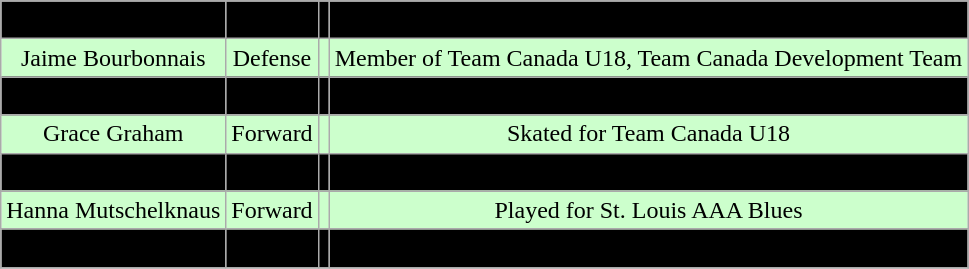<table class="wikitable">
<tr align="center">
</tr>
<tr align="center" bgcolor=" ">
<td>Valerie Audet</td>
<td>Forward</td>
<td></td>
<td>Member of Team Canada U18</td>
</tr>
<tr align="center" bgcolor="#ccffcc">
<td>Jaime Bourbonnais</td>
<td>Defense</td>
<td></td>
<td>Member of Team Canada U18, Team Canada Development Team</td>
</tr>
<tr align="center" bgcolor=" ">
<td>Amy Curlew</td>
<td>Forward</td>
<td></td>
<td>Named to Team Newfoundland and Labrador</td>
</tr>
<tr align="center" bgcolor="#ccffcc">
<td>Grace Graham</td>
<td>Forward</td>
<td></td>
<td>Skated for Team Canada U18</td>
</tr>
<tr align="center" bgcolor=" ">
<td>Paige Lewis</td>
<td>Forward</td>
<td></td>
<td>Attended North American Hockey Academy</td>
</tr>
<tr align="center" bgcolor="#ccffcc ">
<td>Hanna Mutschelknaus</td>
<td>Forward</td>
<td></td>
<td>Played for St. Louis AAA Blues</td>
</tr>
<tr align="center" bgcolor=" ">
<td>Kristin O'Neill</td>
<td>Forward</td>
<td></td>
<td>Member of Team Canada U18</td>
</tr>
<tr align="center" bgcolor=" ">
</tr>
</table>
